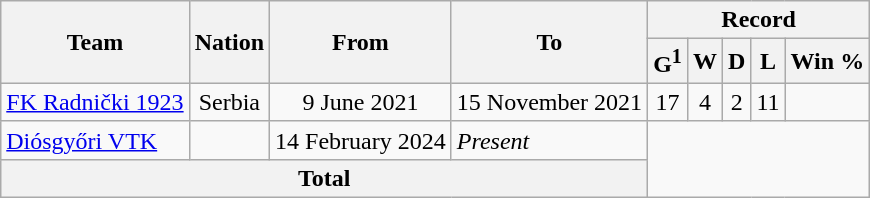<table class="wikitable" style="text-align: center">
<tr>
<th rowspan="2">Team</th>
<th rowspan="2">Nation</th>
<th rowspan="2">From</th>
<th rowspan="2">To</th>
<th colspan="5">Record</th>
</tr>
<tr>
<th>G<sup>1</sup></th>
<th>W</th>
<th>D</th>
<th>L</th>
<th>Win %</th>
</tr>
<tr>
<td><a href='#'>FK Radnički 1923</a></td>
<td>Serbia</td>
<td>9 June 2021</td>
<td>15 November 2021</td>
<td>17</td>
<td>4</td>
<td>2</td>
<td>11</td>
<td></td>
</tr>
<tr>
<td align="left"><a href='#'>Diósgyőri VTK</a></td>
<td></td>
<td align="left">14 February 2024</td>
<td align="left"><em>Present</em><br></td>
</tr>
<tr>
<th colspan="4">Total<br></th>
</tr>
</table>
